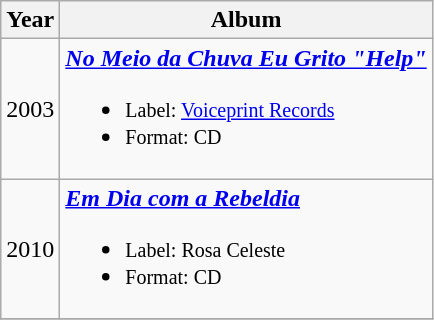<table class="wikitable">
<tr>
<th>Year</th>
<th>Album</th>
</tr>
<tr>
<td>2003</td>
<td><strong><em><a href='#'>No Meio da Chuva Eu Grito "Help"</a></em></strong><br><ul><li><small>Label: <a href='#'>Voiceprint Records</a></small></li><li><small>Format: CD</small></li></ul></td>
</tr>
<tr>
<td>2010</td>
<td><strong><em><a href='#'>Em Dia com a Rebeldia</a></em></strong><br><ul><li><small>Label: Rosa Celeste</small></li><li><small>Format: CD</small></li></ul></td>
</tr>
<tr>
</tr>
</table>
